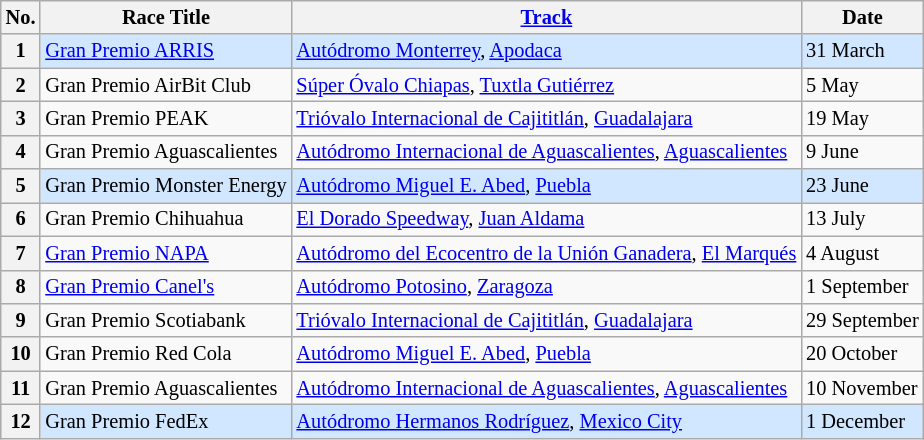<table class="wikitable" style="font-size:85%;">
<tr>
<th>No.</th>
<th>Race Title</th>
<th><a href='#'>Track</a></th>
<th>Date</th>
</tr>
<tr style="background:#D0E7FF;">
<th>1</th>
<td><a href='#'>Gran Premio ARRIS</a></td>
<td> <a href='#'>Autódromo Monterrey</a>, <a href='#'>Apodaca</a></td>
<td>31 March</td>
</tr>
<tr>
<th>2</th>
<td>Gran Premio AirBit Club</td>
<td> <a href='#'>Súper Óvalo Chiapas</a>, <a href='#'>Tuxtla Gutiérrez</a></td>
<td>5 May</td>
</tr>
<tr>
<th>3</th>
<td>Gran Premio PEAK</td>
<td> <a href='#'>Trióvalo Internacional de Cajititlán</a>, <a href='#'>Guadalajara</a></td>
<td>19 May</td>
</tr>
<tr>
<th>4</th>
<td>Gran Premio Aguascalientes</td>
<td> <a href='#'>Autódromo Internacional de Aguascalientes</a>, <a href='#'>Aguascalientes</a></td>
<td>9 June</td>
</tr>
<tr style="background:#D0E7FF;">
<th>5</th>
<td>Gran Premio Monster Energy</td>
<td> <a href='#'>Autódromo Miguel E. Abed</a>, <a href='#'>Puebla</a></td>
<td>23 June</td>
</tr>
<tr>
<th>6</th>
<td>Gran Premio Chihuahua</td>
<td> <a href='#'>El Dorado Speedway</a>, <a href='#'>Juan Aldama</a></td>
<td>13 July</td>
</tr>
<tr>
<th>7</th>
<td><a href='#'>Gran Premio NAPA</a></td>
<td> <a href='#'>Autódromo del Ecocentro de la Unión Ganadera</a>, <a href='#'>El Marqués</a></td>
<td>4 August</td>
</tr>
<tr>
<th>8</th>
<td><a href='#'>Gran Premio Canel's</a></td>
<td> <a href='#'>Autódromo Potosino</a>, <a href='#'>Zaragoza</a></td>
<td>1 September</td>
</tr>
<tr>
<th>9</th>
<td>Gran Premio Scotiabank</td>
<td> <a href='#'>Trióvalo Internacional de Cajititlán</a>, <a href='#'>Guadalajara</a></td>
<td>29 September</td>
</tr>
<tr>
<th>10</th>
<td>Gran Premio Red Cola</td>
<td> <a href='#'>Autódromo Miguel E. Abed</a>, <a href='#'>Puebla</a></td>
<td>20 October</td>
</tr>
<tr>
<th>11</th>
<td>Gran Premio Aguascalientes</td>
<td> <a href='#'>Autódromo Internacional de Aguascalientes</a>, <a href='#'>Aguascalientes</a></td>
<td>10 November</td>
</tr>
<tr style="background:#D0E7FF;">
<th>12</th>
<td>Gran Premio FedEx</td>
<td> <a href='#'>Autódromo Hermanos Rodríguez</a>, <a href='#'>Mexico City</a></td>
<td>1 December</td>
</tr>
</table>
